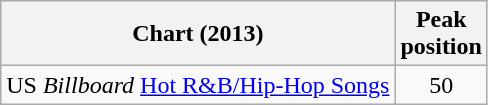<table class="wikitable">
<tr>
<th>Chart (2013)</th>
<th>Peak<br>position</th>
</tr>
<tr>
<td>US <em>Billboard</em> <a href='#'>Hot R&B/Hip-Hop Songs</a></td>
<td style="text-align:center;">50</td>
</tr>
</table>
